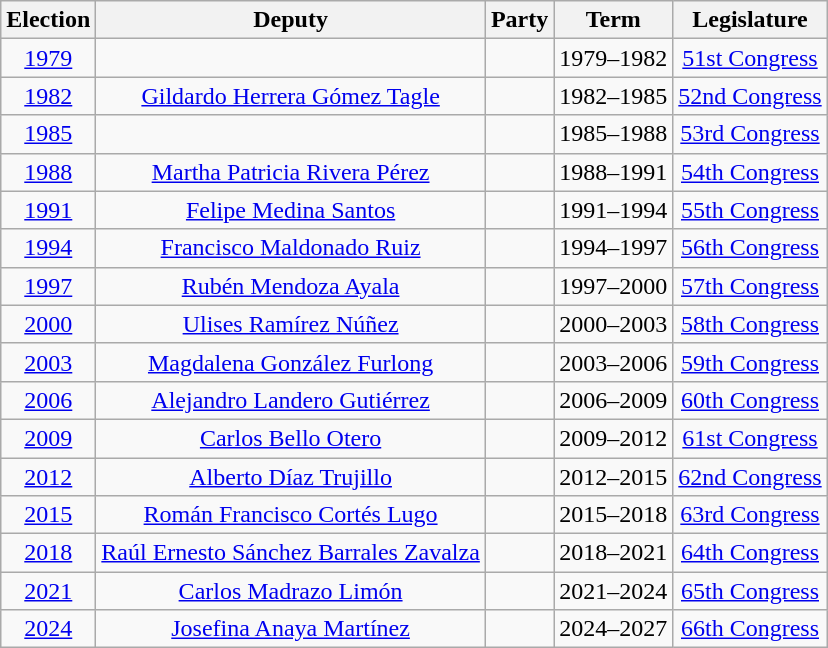<table class="wikitable sortable" style="text-align: center">
<tr>
<th>Election</th>
<th class="unsortable">Deputy</th>
<th class="unsortable">Party</th>
<th class="unsortable">Term</th>
<th class="unsortable">Legislature</th>
</tr>
<tr>
<td><a href='#'>1979</a></td>
<td></td>
<td></td>
<td>1979–1982</td>
<td><a href='#'>51st Congress</a></td>
</tr>
<tr>
<td><a href='#'>1982</a></td>
<td><a href='#'>Gildardo Herrera Gómez Tagle</a></td>
<td></td>
<td>1982–1985</td>
<td><a href='#'>52nd Congress</a></td>
</tr>
<tr>
<td><a href='#'>1985</a></td>
<td></td>
<td></td>
<td>1985–1988</td>
<td><a href='#'>53rd Congress</a></td>
</tr>
<tr>
<td><a href='#'>1988</a></td>
<td><a href='#'>Martha Patricia Rivera Pérez</a></td>
<td></td>
<td>1988–1991</td>
<td><a href='#'>54th Congress</a></td>
</tr>
<tr>
<td><a href='#'>1991</a></td>
<td><a href='#'>Felipe Medina Santos</a></td>
<td></td>
<td>1991–1994</td>
<td><a href='#'>55th Congress</a></td>
</tr>
<tr>
<td><a href='#'>1994</a></td>
<td><a href='#'>Francisco Maldonado Ruiz</a></td>
<td></td>
<td>1994–1997</td>
<td><a href='#'>56th Congress</a></td>
</tr>
<tr>
<td><a href='#'>1997</a></td>
<td><a href='#'>Rubén Mendoza Ayala</a></td>
<td></td>
<td>1997–2000</td>
<td><a href='#'>57th Congress</a></td>
</tr>
<tr>
<td><a href='#'>2000</a></td>
<td><a href='#'>Ulises Ramírez Núñez</a></td>
<td></td>
<td>2000–2003</td>
<td><a href='#'>58th Congress</a></td>
</tr>
<tr>
<td><a href='#'>2003</a></td>
<td><a href='#'>Magdalena González Furlong</a></td>
<td></td>
<td>2003–2006</td>
<td><a href='#'>59th Congress</a></td>
</tr>
<tr>
<td><a href='#'>2006</a></td>
<td><a href='#'>Alejandro Landero Gutiérrez</a></td>
<td></td>
<td>2006–2009</td>
<td><a href='#'>60th Congress</a></td>
</tr>
<tr>
<td><a href='#'>2009</a></td>
<td><a href='#'>Carlos Bello Otero</a></td>
<td></td>
<td>2009–2012</td>
<td><a href='#'>61st Congress</a></td>
</tr>
<tr>
<td><a href='#'>2012</a></td>
<td><a href='#'>Alberto Díaz Trujillo</a></td>
<td></td>
<td>2012–2015</td>
<td><a href='#'>62nd Congress</a></td>
</tr>
<tr>
<td><a href='#'>2015</a></td>
<td><a href='#'>Román Francisco Cortés Lugo</a></td>
<td></td>
<td>2015–2018</td>
<td><a href='#'>63rd Congress</a></td>
</tr>
<tr>
<td><a href='#'>2018</a></td>
<td><a href='#'>Raúl Ernesto Sánchez Barrales Zavalza</a></td>
<td>  </td>
<td>2018–2021</td>
<td><a href='#'>64th Congress</a></td>
</tr>
<tr>
<td><a href='#'>2021</a></td>
<td><a href='#'>Carlos Madrazo Limón</a></td>
<td></td>
<td>2021–2024</td>
<td><a href='#'>65th Congress</a></td>
</tr>
<tr>
<td><a href='#'>2024</a></td>
<td><a href='#'>Josefina Anaya Martínez</a></td>
<td></td>
<td>2024–2027</td>
<td><a href='#'>66th Congress</a></td>
</tr>
</table>
